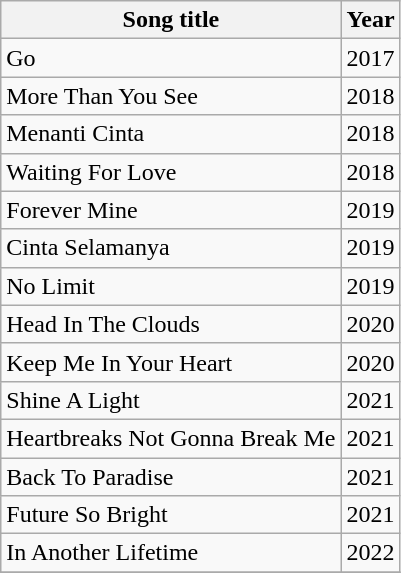<table class="wikitable">
<tr>
<th>Song title</th>
<th>Year</th>
</tr>
<tr>
<td>Go</td>
<td>2017</td>
</tr>
<tr>
<td>More Than You See</td>
<td>2018</td>
</tr>
<tr>
<td>Menanti Cinta</td>
<td>2018</td>
</tr>
<tr>
<td>Waiting For Love</td>
<td>2018</td>
</tr>
<tr>
<td>Forever Mine</td>
<td>2019</td>
</tr>
<tr>
<td>Cinta Selamanya</td>
<td>2019</td>
</tr>
<tr>
<td>No Limit</td>
<td>2019</td>
</tr>
<tr>
<td>Head In The Clouds</td>
<td>2020</td>
</tr>
<tr>
<td>Keep Me In Your Heart</td>
<td>2020</td>
</tr>
<tr>
<td>Shine A Light</td>
<td>2021</td>
</tr>
<tr>
<td>Heartbreaks Not Gonna Break Me</td>
<td>2021</td>
</tr>
<tr>
<td>Back To Paradise</td>
<td>2021</td>
</tr>
<tr>
<td>Future So Bright</td>
<td>2021</td>
</tr>
<tr>
<td>In Another Lifetime</td>
<td>2022</td>
</tr>
<tr>
</tr>
</table>
